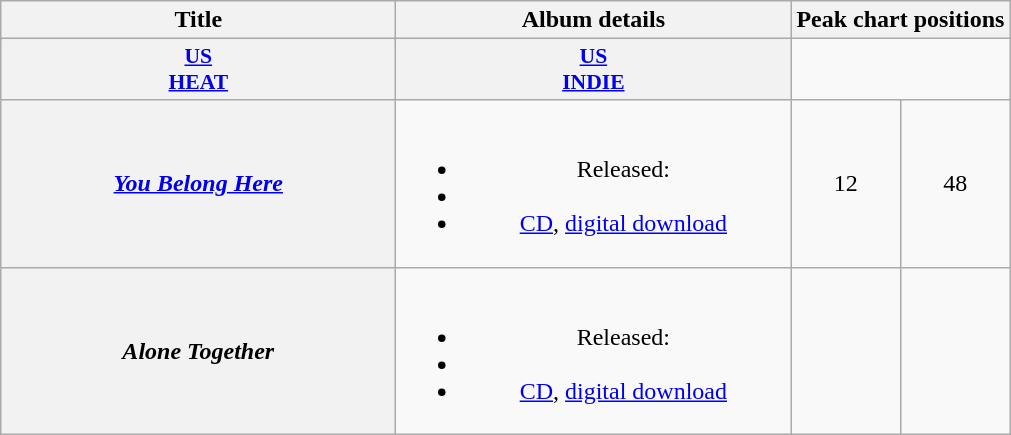<table class="wikitable plainrowheaders" style="text-align:center;">
<tr>
<th scope="col" rowspan="2" style="width:16em;">Title</th>
<th scope="col" rowspan="2" style="width:16em;">Album details</th>
<th scope="col" colspan="2">Peak chart positions</th>
</tr>
<tr>
</tr>
<tr>
<th style="width:3em; font-size:90%"><a href='#'>US<br>HEAT</a></th>
<th style="width:3em; font-size:90%"><a href='#'>US<br>INDIE</a></th>
</tr>
<tr>
<th scope="row"><em><a href='#'>You Belong Here</a></em></th>
<td><br><ul><li>Released: </li><li></li><li><a href='#'>CD</a>, <a href='#'>digital download</a></li></ul></td>
<td>12</td>
<td>48</td>
</tr>
<tr>
<th scope="row"><em>Alone Together</em></th>
<td><br><ul><li>Released: </li><li></li><li><a href='#'>CD</a>, <a href='#'>digital download</a></li></ul></td>
<td></td>
<td></td>
</tr>
</table>
